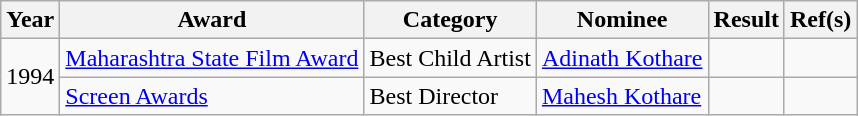<table class="wikitable">
<tr>
<th>Year</th>
<th>Award</th>
<th>Category</th>
<th>Nominee</th>
<th>Result</th>
<th>Ref(s)</th>
</tr>
<tr>
<td rowspan="2">1994</td>
<td><a href='#'>Maharashtra State Film Award</a></td>
<td>Best Child Artist</td>
<td><a href='#'>Adinath Kothare</a></td>
<td></td>
<td></td>
</tr>
<tr>
<td><a href='#'>Screen Awards</a></td>
<td>Best Director</td>
<td><a href='#'>Mahesh Kothare</a></td>
<td></td>
<td></td>
</tr>
</table>
